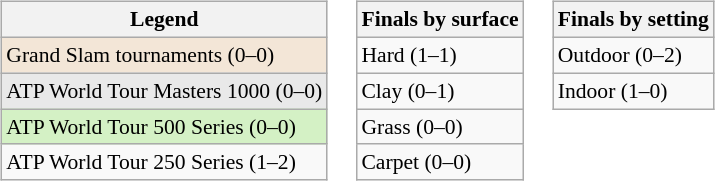<table>
<tr valign="top">
<td><br><table class=wikitable style=font-size:90%>
<tr>
<th>Legend</th>
</tr>
<tr style="background:#f3e6d7;">
<td>Grand Slam tournaments (0–0)</td>
</tr>
<tr style="background:#e9e9e9;">
<td>ATP World Tour Masters 1000 (0–0)</td>
</tr>
<tr style="background:#d4f1c5;">
<td>ATP World Tour 500 Series (0–0)</td>
</tr>
<tr>
<td>ATP World Tour 250 Series (1–2)</td>
</tr>
</table>
</td>
<td><br><table class=wikitable style=font-size:90%>
<tr>
<th>Finals by surface</th>
</tr>
<tr>
<td>Hard (1–1)</td>
</tr>
<tr>
<td>Clay (0–1)</td>
</tr>
<tr>
<td>Grass (0–0)</td>
</tr>
<tr>
<td>Carpet (0–0)</td>
</tr>
</table>
</td>
<td><br><table class=wikitable style=font-size:90%>
<tr>
<th>Finals by setting</th>
</tr>
<tr>
<td>Outdoor (0–2)</td>
</tr>
<tr>
<td>Indoor (1–0)</td>
</tr>
</table>
</td>
</tr>
</table>
